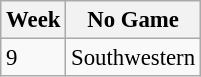<table class="wikitable" style="font-size:95%">
<tr>
<th>Week</th>
<th colspan="10">No Game</th>
</tr>
<tr>
<td>9</td>
<td>Southwestern</td>
</tr>
</table>
